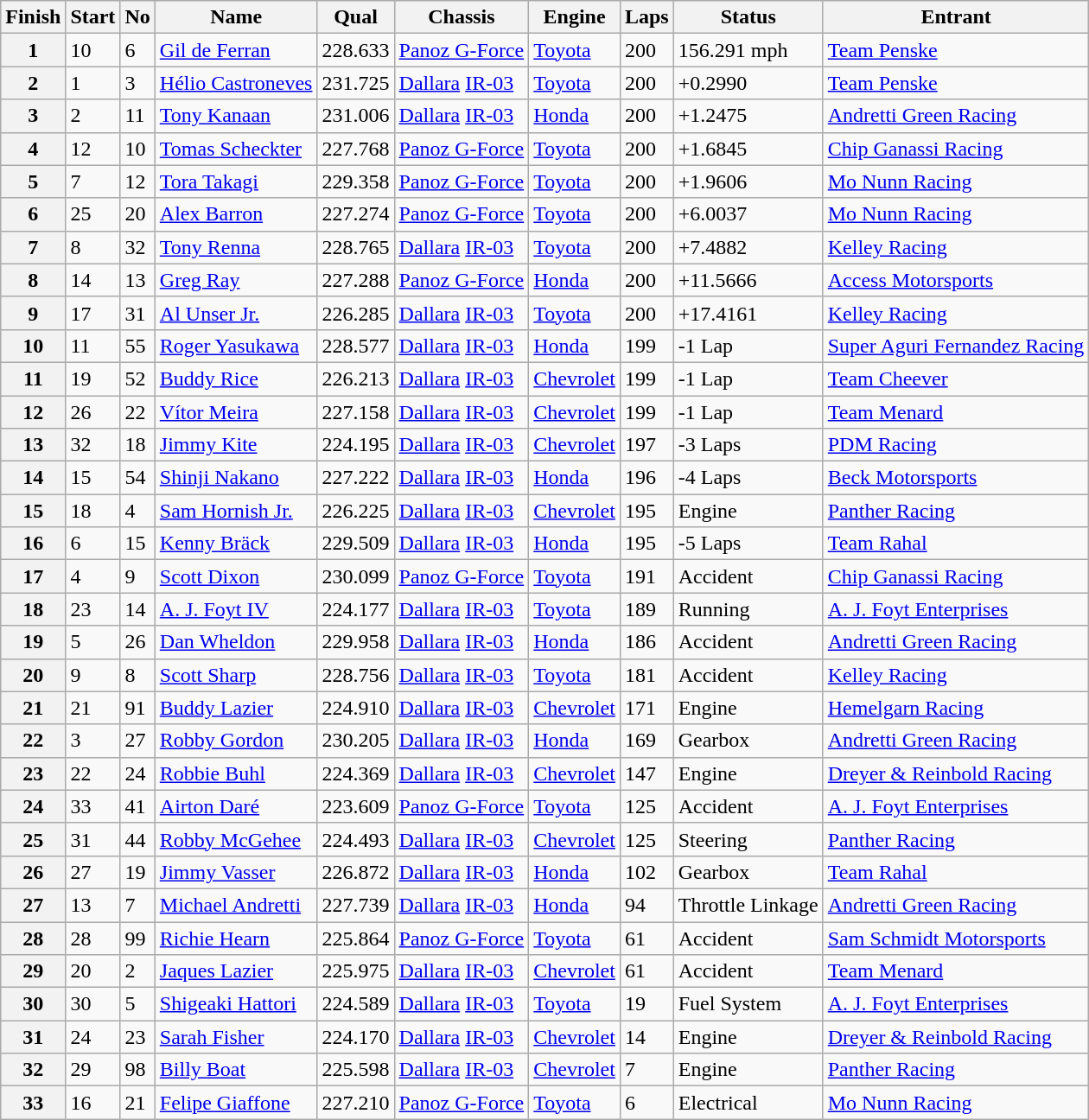<table class="wikitable">
<tr>
<th>Finish</th>
<th>Start</th>
<th>No</th>
<th>Name</th>
<th>Qual</th>
<th>Chassis</th>
<th>Engine</th>
<th>Laps</th>
<th>Status</th>
<th>Entrant</th>
</tr>
<tr>
<th>1</th>
<td>10</td>
<td>6</td>
<td> <a href='#'>Gil de Ferran</a></td>
<td>228.633</td>
<td><a href='#'>Panoz G-Force</a></td>
<td><a href='#'>Toyota</a></td>
<td>200</td>
<td>156.291 mph</td>
<td><a href='#'>Team Penske</a></td>
</tr>
<tr>
<th>2</th>
<td>1</td>
<td>3</td>
<td> <a href='#'>Hélio Castroneves</a> <strong></strong></td>
<td>231.725</td>
<td><a href='#'>Dallara</a> <a href='#'>IR-03</a></td>
<td><a href='#'>Toyota</a></td>
<td>200</td>
<td>+0.2990</td>
<td><a href='#'>Team Penske</a></td>
</tr>
<tr>
<th>3</th>
<td>2</td>
<td>11</td>
<td> <a href='#'>Tony Kanaan</a></td>
<td>231.006</td>
<td><a href='#'>Dallara</a> <a href='#'>IR-03</a></td>
<td><a href='#'>Honda</a></td>
<td>200</td>
<td>+1.2475</td>
<td><a href='#'>Andretti Green Racing</a></td>
</tr>
<tr>
<th>4</th>
<td>12</td>
<td>10</td>
<td> <a href='#'>Tomas Scheckter</a></td>
<td>227.768</td>
<td><a href='#'>Panoz G-Force</a></td>
<td><a href='#'>Toyota</a></td>
<td>200</td>
<td>+1.6845</td>
<td><a href='#'>Chip Ganassi Racing</a></td>
</tr>
<tr>
<th>5</th>
<td>7</td>
<td>12</td>
<td> <a href='#'>Tora Takagi</a> <strong></strong></td>
<td>229.358</td>
<td><a href='#'>Panoz G-Force</a></td>
<td><a href='#'>Toyota</a></td>
<td>200</td>
<td>+1.9606</td>
<td><a href='#'>Mo Nunn Racing</a></td>
</tr>
<tr>
<th>6</th>
<td>25</td>
<td>20</td>
<td> <a href='#'>Alex Barron</a></td>
<td>227.274</td>
<td><a href='#'>Panoz G-Force</a></td>
<td><a href='#'>Toyota</a></td>
<td>200</td>
<td>+6.0037</td>
<td><a href='#'>Mo Nunn Racing</a></td>
</tr>
<tr>
<th>7</th>
<td>8</td>
<td>32</td>
<td> <a href='#'>Tony Renna</a> <strong></strong></td>
<td>228.765</td>
<td><a href='#'>Dallara</a> <a href='#'>IR-03</a></td>
<td><a href='#'>Toyota</a></td>
<td>200</td>
<td>+7.4882</td>
<td><a href='#'>Kelley Racing</a></td>
</tr>
<tr>
<th>8</th>
<td>14</td>
<td>13</td>
<td> <a href='#'>Greg Ray</a></td>
<td>227.288</td>
<td><a href='#'>Panoz G-Force</a></td>
<td><a href='#'>Honda</a></td>
<td>200</td>
<td>+11.5666</td>
<td><a href='#'>Access Motorsports</a></td>
</tr>
<tr>
<th>9</th>
<td>17</td>
<td>31</td>
<td> <a href='#'>Al Unser Jr.</a> <strong></strong></td>
<td>226.285</td>
<td><a href='#'>Dallara</a> <a href='#'>IR-03</a></td>
<td><a href='#'>Toyota</a></td>
<td>200</td>
<td>+17.4161</td>
<td><a href='#'>Kelley Racing</a></td>
</tr>
<tr>
<th>10</th>
<td>11</td>
<td>55</td>
<td> <a href='#'>Roger Yasukawa</a> <strong></strong></td>
<td>228.577</td>
<td><a href='#'>Dallara</a> <a href='#'>IR-03</a></td>
<td><a href='#'>Honda</a></td>
<td>199</td>
<td>-1 Lap</td>
<td><a href='#'>Super Aguri Fernandez Racing</a></td>
</tr>
<tr>
<th>11</th>
<td>19</td>
<td>52</td>
<td> <a href='#'>Buddy Rice</a> <strong></strong></td>
<td>226.213</td>
<td><a href='#'>Dallara</a> <a href='#'>IR-03</a></td>
<td><a href='#'>Chevrolet</a></td>
<td>199</td>
<td>-1 Lap</td>
<td><a href='#'>Team Cheever</a></td>
</tr>
<tr>
<th>12</th>
<td>26</td>
<td>22</td>
<td> <a href='#'>Vítor Meira</a> <strong></strong></td>
<td>227.158</td>
<td><a href='#'>Dallara</a> <a href='#'>IR-03</a></td>
<td><a href='#'>Chevrolet</a></td>
<td>199</td>
<td>-1 Lap</td>
<td><a href='#'>Team Menard</a></td>
</tr>
<tr>
<th>13</th>
<td>32</td>
<td>18</td>
<td> <a href='#'>Jimmy Kite</a></td>
<td>224.195</td>
<td><a href='#'>Dallara</a> <a href='#'>IR-03</a></td>
<td><a href='#'>Chevrolet</a></td>
<td>197</td>
<td>-3 Laps</td>
<td><a href='#'>PDM Racing</a></td>
</tr>
<tr>
<th>14</th>
<td>15</td>
<td>54</td>
<td> <a href='#'>Shinji Nakano</a> <strong></strong></td>
<td>227.222</td>
<td><a href='#'>Dallara</a> <a href='#'>IR-03</a></td>
<td><a href='#'>Honda</a></td>
<td>196</td>
<td>-4 Laps</td>
<td><a href='#'>Beck Motorsports</a></td>
</tr>
<tr>
<th>15</th>
<td>18</td>
<td>4</td>
<td> <a href='#'>Sam Hornish Jr.</a></td>
<td>226.225</td>
<td><a href='#'>Dallara</a> <a href='#'>IR-03</a></td>
<td><a href='#'>Chevrolet</a></td>
<td>195</td>
<td>Engine</td>
<td><a href='#'>Panther Racing</a></td>
</tr>
<tr>
<th>16</th>
<td>6</td>
<td>15</td>
<td> <a href='#'>Kenny Bräck</a> <strong></strong></td>
<td>229.509</td>
<td><a href='#'>Dallara</a> <a href='#'>IR-03</a></td>
<td><a href='#'>Honda</a></td>
<td>195</td>
<td>-5 Laps</td>
<td><a href='#'>Team Rahal</a></td>
</tr>
<tr>
<th>17</th>
<td>4</td>
<td>9</td>
<td> <a href='#'>Scott Dixon</a> <strong></strong></td>
<td>230.099</td>
<td><a href='#'>Panoz G-Force</a></td>
<td><a href='#'>Toyota</a></td>
<td>191</td>
<td>Accident</td>
<td><a href='#'>Chip Ganassi Racing</a></td>
</tr>
<tr>
<th>18</th>
<td>23</td>
<td>14</td>
<td> <a href='#'>A. J. Foyt IV</a> <strong></strong></td>
<td>224.177</td>
<td><a href='#'>Dallara</a> <a href='#'>IR-03</a></td>
<td><a href='#'>Toyota</a></td>
<td>189</td>
<td>Running</td>
<td><a href='#'>A. J. Foyt Enterprises</a></td>
</tr>
<tr>
<th>19</th>
<td>5</td>
<td>26</td>
<td> <a href='#'>Dan Wheldon</a> <strong></strong></td>
<td>229.958</td>
<td><a href='#'>Dallara</a> <a href='#'>IR-03</a></td>
<td><a href='#'>Honda</a></td>
<td>186</td>
<td>Accident</td>
<td><a href='#'>Andretti Green Racing</a></td>
</tr>
<tr>
<th>20</th>
<td>9</td>
<td>8</td>
<td> <a href='#'>Scott Sharp</a></td>
<td>228.756</td>
<td><a href='#'>Dallara</a> <a href='#'>IR-03</a></td>
<td><a href='#'>Toyota</a></td>
<td>181</td>
<td>Accident</td>
<td><a href='#'>Kelley Racing</a></td>
</tr>
<tr>
<th>21</th>
<td>21</td>
<td>91</td>
<td> <a href='#'>Buddy Lazier</a> <strong></strong></td>
<td>224.910</td>
<td><a href='#'>Dallara</a> <a href='#'>IR-03</a></td>
<td><a href='#'>Chevrolet</a></td>
<td>171</td>
<td>Engine</td>
<td><a href='#'>Hemelgarn Racing</a></td>
</tr>
<tr>
<th>22</th>
<td>3</td>
<td>27</td>
<td> <a href='#'>Robby Gordon</a></td>
<td>230.205</td>
<td><a href='#'>Dallara</a> <a href='#'>IR-03</a></td>
<td><a href='#'>Honda</a></td>
<td>169</td>
<td>Gearbox</td>
<td><a href='#'>Andretti Green Racing</a></td>
</tr>
<tr>
<th>23</th>
<td>22</td>
<td>24</td>
<td> <a href='#'>Robbie Buhl</a></td>
<td>224.369</td>
<td><a href='#'>Dallara</a> <a href='#'>IR-03</a></td>
<td><a href='#'>Chevrolet</a></td>
<td>147</td>
<td>Engine</td>
<td><a href='#'>Dreyer & Reinbold Racing</a></td>
</tr>
<tr>
<th>24</th>
<td>33</td>
<td>41</td>
<td> <a href='#'>Airton Daré</a></td>
<td>223.609</td>
<td><a href='#'>Panoz G-Force</a></td>
<td><a href='#'>Toyota</a></td>
<td>125</td>
<td>Accident</td>
<td><a href='#'>A. J. Foyt Enterprises</a></td>
</tr>
<tr>
<th>25</th>
<td>31</td>
<td>44</td>
<td> <a href='#'>Robby McGehee</a></td>
<td>224.493</td>
<td><a href='#'>Dallara</a> <a href='#'>IR-03</a></td>
<td><a href='#'>Chevrolet</a></td>
<td>125</td>
<td>Steering</td>
<td><a href='#'>Panther Racing</a></td>
</tr>
<tr>
<th>26</th>
<td>27</td>
<td>19</td>
<td> <a href='#'>Jimmy Vasser</a></td>
<td>226.872</td>
<td><a href='#'>Dallara</a> <a href='#'>IR-03</a></td>
<td><a href='#'>Honda</a></td>
<td>102</td>
<td>Gearbox</td>
<td><a href='#'>Team Rahal</a></td>
</tr>
<tr>
<th>27</th>
<td>13</td>
<td>7</td>
<td> <a href='#'>Michael Andretti</a></td>
<td>227.739</td>
<td><a href='#'>Dallara</a> <a href='#'>IR-03</a></td>
<td><a href='#'>Honda</a></td>
<td>94</td>
<td>Throttle Linkage</td>
<td><a href='#'>Andretti Green Racing</a></td>
</tr>
<tr>
<th>28</th>
<td>28</td>
<td>99</td>
<td> <a href='#'>Richie Hearn</a></td>
<td>225.864</td>
<td><a href='#'>Panoz G-Force</a></td>
<td><a href='#'>Toyota</a></td>
<td>61</td>
<td>Accident</td>
<td><a href='#'>Sam Schmidt Motorsports</a></td>
</tr>
<tr>
<th>29</th>
<td>20</td>
<td>2</td>
<td> <a href='#'>Jaques Lazier</a></td>
<td>225.975</td>
<td><a href='#'>Dallara</a> <a href='#'>IR-03</a></td>
<td><a href='#'>Chevrolet</a></td>
<td>61</td>
<td>Accident</td>
<td><a href='#'>Team Menard</a></td>
</tr>
<tr>
<th>30</th>
<td>30</td>
<td>5</td>
<td> <a href='#'>Shigeaki Hattori</a></td>
<td>224.589</td>
<td><a href='#'>Dallara</a> <a href='#'>IR-03</a></td>
<td><a href='#'>Toyota</a></td>
<td>19</td>
<td>Fuel System</td>
<td><a href='#'>A. J. Foyt Enterprises</a></td>
</tr>
<tr>
<th>31</th>
<td>24</td>
<td>23</td>
<td> <a href='#'>Sarah Fisher</a></td>
<td>224.170</td>
<td><a href='#'>Dallara</a> <a href='#'>IR-03</a></td>
<td><a href='#'>Chevrolet</a></td>
<td>14</td>
<td>Engine</td>
<td><a href='#'>Dreyer & Reinbold Racing</a></td>
</tr>
<tr>
<th>32</th>
<td>29</td>
<td>98</td>
<td> <a href='#'>Billy Boat</a></td>
<td>225.598</td>
<td><a href='#'>Dallara</a> <a href='#'>IR-03</a></td>
<td><a href='#'>Chevrolet</a></td>
<td>7</td>
<td>Engine</td>
<td><a href='#'>Panther Racing</a></td>
</tr>
<tr>
<th>33</th>
<td>16</td>
<td>21</td>
<td> <a href='#'>Felipe Giaffone</a></td>
<td>227.210</td>
<td><a href='#'>Panoz G-Force</a></td>
<td><a href='#'>Toyota</a></td>
<td>6</td>
<td>Electrical</td>
<td><a href='#'>Mo Nunn Racing</a></td>
</tr>
</table>
